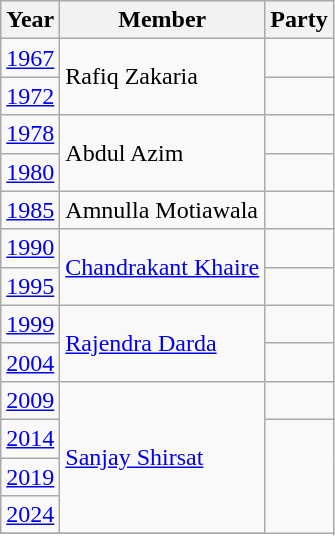<table class="wikitable">
<tr>
<th>Year</th>
<th>Member</th>
<th colspan=2>Party</th>
</tr>
<tr>
<td><a href='#'>1967</a></td>
<td rowspan="2">Rafiq Zakaria</td>
<td></td>
</tr>
<tr>
<td><a href='#'>1972</a></td>
</tr>
<tr>
<td><a href='#'>1978</a></td>
<td rowspan="2">Abdul Azim</td>
<td></td>
</tr>
<tr>
<td><a href='#'>1980</a></td>
</tr>
<tr>
<td><a href='#'>1985</a></td>
<td>Amnulla Motiawala</td>
<td></td>
</tr>
<tr>
<td><a href='#'>1990</a></td>
<td rowspan=2><a href='#'>Chandrakant Khaire</a></td>
<td></td>
</tr>
<tr>
<td><a href='#'>1995</a></td>
</tr>
<tr>
<td><a href='#'>1999</a></td>
<td rowspan=2><a href='#'>Rajendra Darda</a></td>
<td></td>
</tr>
<tr>
<td><a href='#'>2004</a></td>
</tr>
<tr>
<td><a href='#'>2009</a></td>
<td rowspan=4><a href='#'>Sanjay Shirsat</a></td>
<td></td>
</tr>
<tr>
<td><a href='#'>2014</a></td>
</tr>
<tr>
<td><a href='#'>2019</a></td>
</tr>
<tr>
<td><a href='#'>2024</a></td>
</tr>
<tr>
</tr>
</table>
